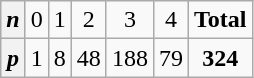<table class="wikitable">
<tr align="center">
<th><em>n</em></th>
<td>0</td>
<td>1</td>
<td>2</td>
<td>3</td>
<td>4</td>
<td><strong>Total</strong></td>
</tr>
<tr align="center">
<th><em>p</em></th>
<td>1</td>
<td>8</td>
<td>48</td>
<td>188</td>
<td>79</td>
<td><strong>324</strong></td>
</tr>
</table>
